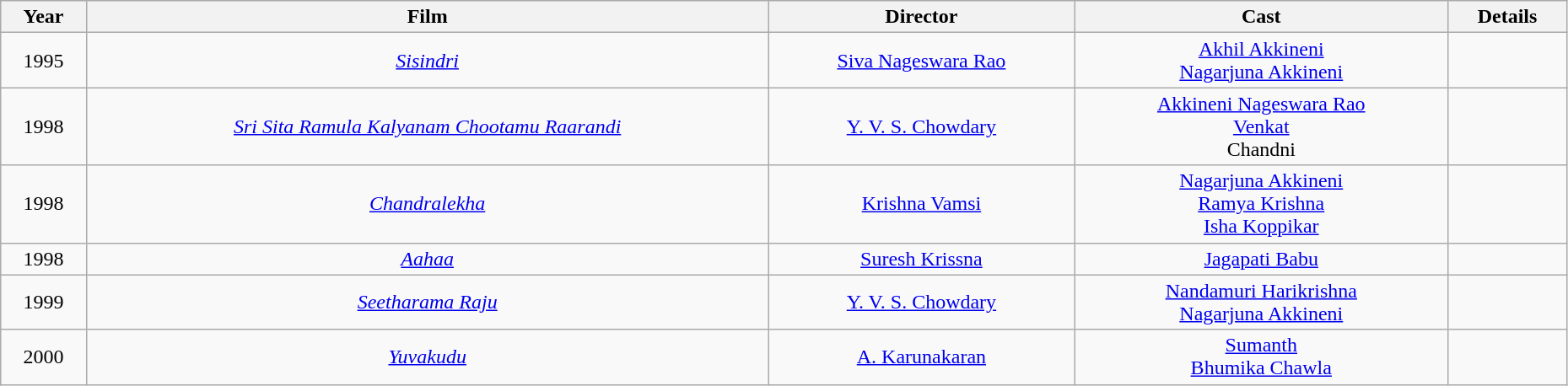<table class="wikitable sortable"  style="text-align:center; width:98%;">
<tr>
<th>Year</th>
<th>Film</th>
<th>Director</th>
<th>Cast</th>
<th>Details</th>
</tr>
<tr>
<td>1995</td>
<td><em><a href='#'>Sisindri</a></em></td>
<td><a href='#'>Siva Nageswara Rao</a></td>
<td><a href='#'>Akhil Akkineni</a><br><a href='#'>Nagarjuna Akkineni</a></td>
<td></td>
</tr>
<tr>
<td>1998</td>
<td><em><a href='#'>Sri Sita Ramula Kalyanam Chootamu Raarandi</a></em></td>
<td><a href='#'>Y. V. S. Chowdary</a></td>
<td><a href='#'>Akkineni Nageswara Rao</a><br><a href='#'>Venkat</a><br>Chandni</td>
<td></td>
</tr>
<tr>
<td>1998</td>
<td><em><a href='#'>Chandralekha</a></em></td>
<td><a href='#'>Krishna Vamsi</a></td>
<td><a href='#'>Nagarjuna Akkineni</a><br><a href='#'>Ramya Krishna</a><br><a href='#'>Isha Koppikar</a></td>
<td></td>
</tr>
<tr>
<td>1998</td>
<td><em><a href='#'>Aahaa</a></em></td>
<td><a href='#'>Suresh Krissna</a></td>
<td><a href='#'>Jagapati Babu</a></td>
<td></td>
</tr>
<tr>
<td>1999</td>
<td><em><a href='#'>Seetharama Raju</a></em></td>
<td><a href='#'>Y. V. S. Chowdary</a></td>
<td><a href='#'>Nandamuri Harikrishna</a><br><a href='#'>Nagarjuna Akkineni</a></td>
<td></td>
</tr>
<tr>
<td>2000</td>
<td><em><a href='#'>Yuvakudu</a></em></td>
<td><a href='#'>A. Karunakaran</a></td>
<td><a href='#'>Sumanth</a><br><a href='#'>Bhumika Chawla</a></td>
<td></td>
</tr>
</table>
